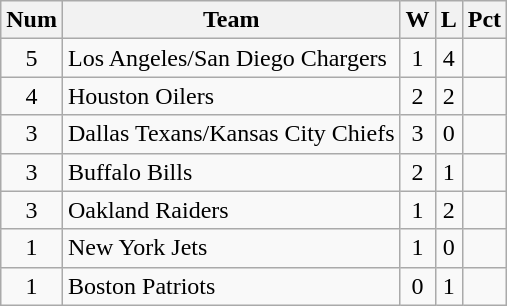<table class=wikitable style="text-align:center;">
<tr>
<th>Num</th>
<th>Team</th>
<th>W</th>
<th>L</th>
<th>Pct</th>
</tr>
<tr>
<td>5</td>
<td style="text-align:left;">Los Angeles/San Diego Chargers</td>
<td>1</td>
<td>4</td>
<td></td>
</tr>
<tr>
<td>4</td>
<td style="text-align:left;">Houston Oilers</td>
<td>2</td>
<td>2</td>
<td></td>
</tr>
<tr>
<td>3</td>
<td style="text-align:left;">Dallas Texans/Kansas City Chiefs</td>
<td>3</td>
<td>0</td>
<td></td>
</tr>
<tr>
<td>3</td>
<td style="text-align:left;">Buffalo Bills</td>
<td>2</td>
<td>1</td>
<td></td>
</tr>
<tr>
<td>3</td>
<td style="text-align:left;">Oakland Raiders</td>
<td>1</td>
<td>2</td>
<td></td>
</tr>
<tr>
<td>1</td>
<td style="text-align:left;">New York Jets</td>
<td>1</td>
<td>0</td>
<td></td>
</tr>
<tr>
<td>1</td>
<td style="text-align:left;">Boston Patriots</td>
<td>0</td>
<td>1</td>
<td></td>
</tr>
</table>
